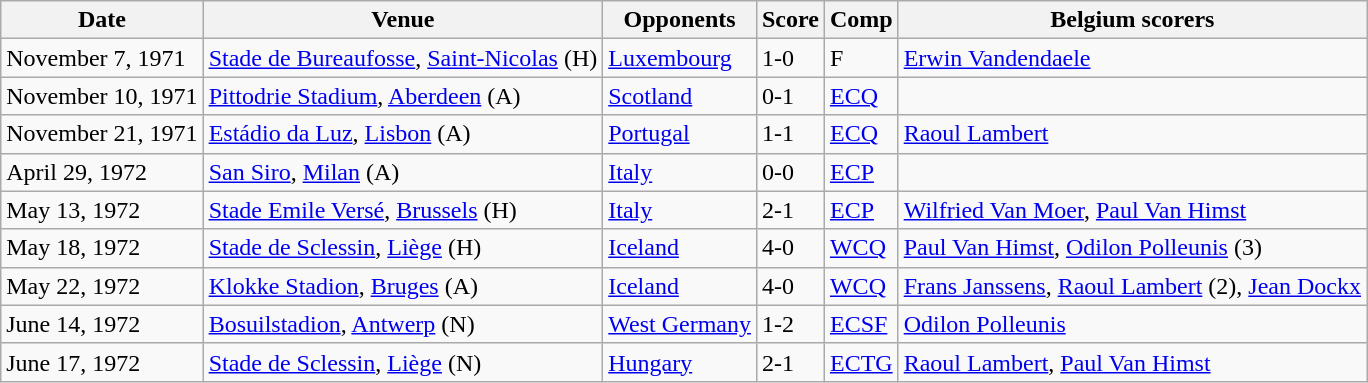<table class="wikitable">
<tr>
<th>Date</th>
<th>Venue</th>
<th>Opponents</th>
<th align=center>Score</th>
<th align=center>Comp</th>
<th>Belgium scorers</th>
</tr>
<tr>
<td>November 7, 1971</td>
<td><a href='#'>Stade de Bureaufosse</a>, <a href='#'>Saint-Nicolas</a> (H)</td>
<td><a href='#'>Luxembourg</a></td>
<td>1-0</td>
<td>F</td>
<td><a href='#'>Erwin Vandendaele</a></td>
</tr>
<tr>
<td>November 10, 1971</td>
<td><a href='#'>Pittodrie Stadium</a>, <a href='#'>Aberdeen</a> (A)</td>
<td><a href='#'>Scotland</a></td>
<td>0-1</td>
<td><a href='#'>ECQ</a></td>
<td></td>
</tr>
<tr>
<td>November 21, 1971</td>
<td><a href='#'>Estádio da Luz</a>, <a href='#'>Lisbon</a> (A)</td>
<td><a href='#'>Portugal</a></td>
<td>1-1</td>
<td><a href='#'>ECQ</a></td>
<td><a href='#'>Raoul Lambert</a></td>
</tr>
<tr>
<td>April 29, 1972</td>
<td><a href='#'>San Siro</a>, <a href='#'>Milan</a> (A)</td>
<td><a href='#'>Italy</a></td>
<td>0-0</td>
<td><a href='#'>ECP</a></td>
<td></td>
</tr>
<tr>
<td>May 13, 1972</td>
<td><a href='#'>Stade Emile Versé</a>, <a href='#'>Brussels</a> (H)</td>
<td><a href='#'>Italy</a></td>
<td>2-1</td>
<td><a href='#'>ECP</a></td>
<td><a href='#'>Wilfried Van Moer</a>, <a href='#'>Paul Van Himst</a></td>
</tr>
<tr>
<td>May 18, 1972</td>
<td><a href='#'>Stade de Sclessin</a>, <a href='#'>Liège</a> (H)</td>
<td><a href='#'>Iceland</a></td>
<td>4-0</td>
<td><a href='#'>WCQ</a></td>
<td><a href='#'>Paul Van Himst</a>, <a href='#'>Odilon Polleunis</a> (3)</td>
</tr>
<tr>
<td>May 22, 1972</td>
<td><a href='#'>Klokke Stadion</a>, <a href='#'>Bruges</a> (A)</td>
<td><a href='#'>Iceland</a></td>
<td>4-0</td>
<td><a href='#'>WCQ</a></td>
<td><a href='#'>Frans Janssens</a>, <a href='#'>Raoul Lambert</a> (2), <a href='#'>Jean Dockx</a></td>
</tr>
<tr>
<td>June 14, 1972</td>
<td><a href='#'>Bosuilstadion</a>, <a href='#'>Antwerp</a> (N)</td>
<td><a href='#'>West Germany</a></td>
<td>1-2</td>
<td><a href='#'>ECSF</a></td>
<td><a href='#'>Odilon Polleunis</a></td>
</tr>
<tr>
<td>June 17, 1972</td>
<td><a href='#'>Stade de Sclessin</a>, <a href='#'>Liège</a> (N)</td>
<td><a href='#'>Hungary</a></td>
<td>2-1</td>
<td><a href='#'>ECTG</a></td>
<td><a href='#'>Raoul Lambert</a>, <a href='#'>Paul Van Himst</a></td>
</tr>
</table>
